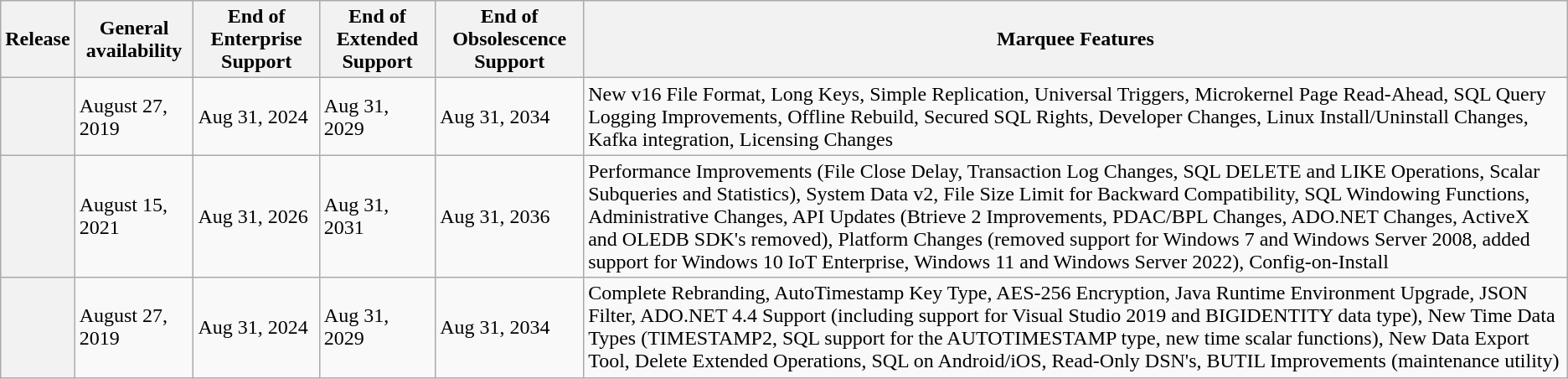<table class="wikitable">
<tr>
<th>Release</th>
<th>General availability</th>
<th>End of Enterprise Support</th>
<th>End of Extended Support</th>
<th>End of Obsolescence Support</th>
<th>Marquee Features</th>
</tr>
<tr>
<th></th>
<td>August 27, 2019</td>
<td>Aug 31, 2024</td>
<td>Aug 31, 2029</td>
<td>Aug 31, 2034</td>
<td>New v16 File Format, Long Keys, Simple Replication, Universal Triggers, Microkernel Page Read-Ahead, SQL Query Logging Improvements, Offline Rebuild, Secured SQL Rights, Developer Changes, Linux Install/Uninstall Changes, Kafka integration, Licensing Changes</td>
</tr>
<tr>
<th></th>
<td>August 15, 2021</td>
<td>Aug 31, 2026</td>
<td>Aug 31, 2031</td>
<td>Aug 31, 2036</td>
<td>Performance Improvements (File Close Delay, Transaction Log Changes, SQL DELETE and LIKE Operations, Scalar Subqueries and Statistics), System Data v2, File Size Limit for Backward Compatibility, SQL Windowing Functions, Administrative Changes, API Updates (Btrieve 2 Improvements, PDAC/BPL Changes, ADO.NET Changes, ActiveX and OLEDB SDK's removed), Platform Changes (removed support for Windows 7 and Windows Server 2008, added support for Windows 10 IoT Enterprise, Windows 11 and Windows Server 2022), Config-on-Install</td>
</tr>
<tr>
<th></th>
<td>August 27, 2019</td>
<td>Aug 31, 2024</td>
<td>Aug 31, 2029</td>
<td>Aug 31, 2034</td>
<td>Complete Rebranding, AutoTimestamp Key Type, AES-256 Encryption, Java Runtime Environment Upgrade, JSON Filter, ADO.NET 4.4 Support (including support for Visual Studio 2019 and BIGIDENTITY data type), New Time Data Types (TIMESTAMP2, SQL support for the AUTOTIMESTAMP type, new time scalar functions), New Data Export Tool, Delete Extended Operations, SQL on Android/iOS, Read-Only DSN's, BUTIL Improvements (maintenance utility)</td>
</tr>
</table>
